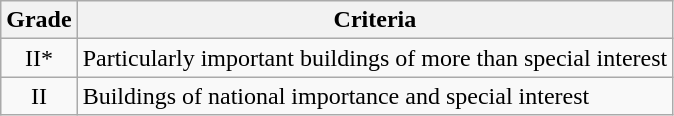<table class="wikitable">
<tr>
<th>Grade</th>
<th>Criteria</th>
</tr>
<tr>
<td align="center" >II*</td>
<td>Particularly important buildings of more than special interest</td>
</tr>
<tr>
<td align="center" >II</td>
<td>Buildings of national importance and special interest</td>
</tr>
</table>
